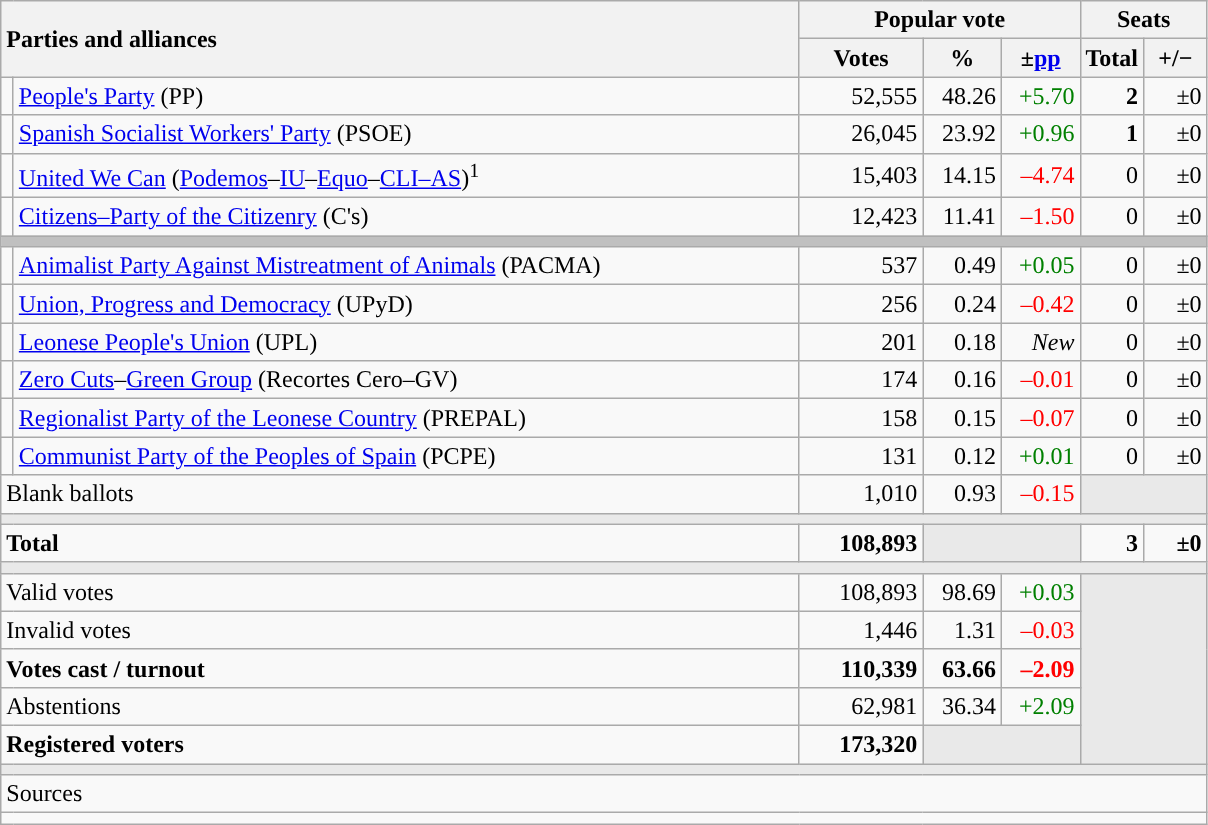<table class="wikitable" style="text-align:right;">
<tr>
<th style="text-align:left;" rowspan="2" colspan="2" width="525">Parties and alliances</th>
<th colspan="3">Popular vote</th>
<th colspan="2">Seats</th>
</tr>
<tr>
<th width="75">Votes</th>
<th width="45">%</th>
<th width="45">±<a href='#'>pp</a></th>
<th width="35">Total</th>
<th width="35">+/−</th>
</tr>
<tr>
<td width="1" style="color:inherit;background:"></td>
<td align="left"><a href='#'>People's Party</a> (PP)</td>
<td>52,555</td>
<td>48.26</td>
<td style="color:green;">+5.70</td>
<td><strong>2</strong></td>
<td>±0</td>
</tr>
<tr>
<td style="color:inherit;background:"></td>
<td align="left"><a href='#'>Spanish Socialist Workers' Party</a> (PSOE)</td>
<td>26,045</td>
<td>23.92</td>
<td style="color:green;">+0.96</td>
<td><strong>1</strong></td>
<td>±0</td>
</tr>
<tr>
<td style="color:inherit;background:"></td>
<td align="left"><a href='#'>United We Can</a> (<a href='#'>Podemos</a>–<a href='#'>IU</a>–<a href='#'>Equo</a>–<a href='#'>CLI–AS</a>)<sup>1</sup></td>
<td>15,403</td>
<td>14.15</td>
<td style="color:red;">–4.74</td>
<td>0</td>
<td>±0</td>
</tr>
<tr>
<td style="color:inherit;background:"></td>
<td align="left"><a href='#'>Citizens–Party of the Citizenry</a> (C's)</td>
<td>12,423</td>
<td>11.41</td>
<td style="color:red;">–1.50</td>
<td>0</td>
<td>±0</td>
</tr>
<tr>
<td colspan="7" bgcolor="#C0C0C0"></td>
</tr>
<tr>
<td style="color:inherit;background:"></td>
<td align="left"><a href='#'>Animalist Party Against Mistreatment of Animals</a> (PACMA)</td>
<td>537</td>
<td>0.49</td>
<td style="color:green;">+0.05</td>
<td>0</td>
<td>±0</td>
</tr>
<tr>
<td style="color:inherit;background:"></td>
<td align="left"><a href='#'>Union, Progress and Democracy</a> (UPyD)</td>
<td>256</td>
<td>0.24</td>
<td style="color:red;">–0.42</td>
<td>0</td>
<td>±0</td>
</tr>
<tr>
<td style="color:inherit;background:"></td>
<td align="left"><a href='#'>Leonese People's Union</a> (UPL)</td>
<td>201</td>
<td>0.18</td>
<td><em>New</em></td>
<td>0</td>
<td>±0</td>
</tr>
<tr>
<td style="color:inherit;background:"></td>
<td align="left"><a href='#'>Zero Cuts</a>–<a href='#'>Green Group</a> (Recortes Cero–GV)</td>
<td>174</td>
<td>0.16</td>
<td style="color:red;">–0.01</td>
<td>0</td>
<td>±0</td>
</tr>
<tr>
<td style="color:inherit;background:"></td>
<td align="left"><a href='#'>Regionalist Party of the Leonese Country</a> (PREPAL)</td>
<td>158</td>
<td>0.15</td>
<td style="color:red;">–0.07</td>
<td>0</td>
<td>±0</td>
</tr>
<tr>
<td style="color:inherit;background:"></td>
<td align="left"><a href='#'>Communist Party of the Peoples of Spain</a> (PCPE)</td>
<td>131</td>
<td>0.12</td>
<td style="color:green;">+0.01</td>
<td>0</td>
<td>±0</td>
</tr>
<tr>
<td align="left" colspan="2">Blank ballots</td>
<td>1,010</td>
<td>0.93</td>
<td style="color:red;">–0.15</td>
<td bgcolor="#E9E9E9" colspan="2"></td>
</tr>
<tr>
<td colspan="7" bgcolor="#E9E9E9"></td>
</tr>
<tr style="font-weight:bold;">
<td align="left" colspan="2">Total</td>
<td>108,893</td>
<td bgcolor="#E9E9E9" colspan="2"></td>
<td>3</td>
<td>±0</td>
</tr>
<tr>
<td colspan="7" bgcolor="#E9E9E9"></td>
</tr>
<tr>
<td align="left" colspan="2">Valid votes</td>
<td>108,893</td>
<td>98.69</td>
<td style="color:green;">+0.03</td>
<td bgcolor="#E9E9E9" colspan="2" rowspan="5"></td>
</tr>
<tr>
<td align="left" colspan="2">Invalid votes</td>
<td>1,446</td>
<td>1.31</td>
<td style="color:red;">–0.03</td>
</tr>
<tr style="font-weight:bold;">
<td align="left" colspan="2">Votes cast / turnout</td>
<td>110,339</td>
<td>63.66</td>
<td style="color:red;">–2.09</td>
</tr>
<tr>
<td align="left" colspan="2">Abstentions</td>
<td>62,981</td>
<td>36.34</td>
<td style="color:green;">+2.09</td>
</tr>
<tr style="font-weight:bold;">
<td align="left" colspan="2">Registered voters</td>
<td>173,320</td>
<td bgcolor="#E9E9E9" colspan="2"></td>
</tr>
<tr>
<td colspan="7" bgcolor="#E9E9E9"></td>
</tr>
<tr>
<td align="left" colspan="7">Sources</td>
</tr>
<tr>
<td colspan="7" style="text-align:left; max-width:790px;"></td>
</tr>
</table>
